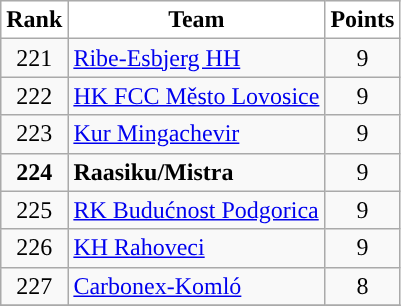<table class="wikitable" style="text-align: center">
<tr>
<th style="color:#000000; background:#FFFFFF">Rank</th>
<th style="color:#000000; background:#FFFFFF">Team</th>
<th style="color:#000000; background:#FFFFFF">Points</th>
</tr>
<tr>
<td>221</td>
<td align=left> <a href='#'>Ribe-Esbjerg HH</a></td>
<td>9</td>
</tr>
<tr>
<td>222</td>
<td align=left> <a href='#'>HK FCC Město Lovosice</a></td>
<td>9</td>
</tr>
<tr>
<td>223</td>
<td align=left> <a href='#'>Kur Mingachevir</a></td>
<td>9</td>
</tr>
<tr>
<td><strong>224</strong></td>
<td align=left> <strong>Raasiku/Mistra</strong></td>
<td>9</td>
</tr>
<tr>
<td>225</td>
<td align=left> <a href='#'>RK Budućnost Podgorica</a></td>
<td>9</td>
</tr>
<tr>
<td>226</td>
<td align=left> <a href='#'>KH Rahoveci</a></td>
<td>9</td>
</tr>
<tr>
<td>227</td>
<td align=left> <a href='#'>Carbonex-Komló</a></td>
<td>8</td>
</tr>
<tr>
</tr>
</table>
